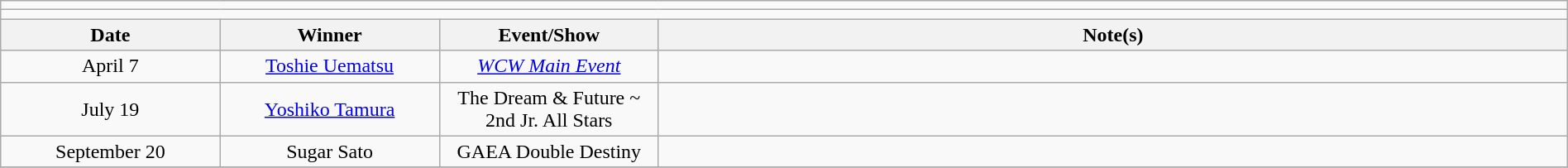<table class="wikitable" style="text-align:center; width:100%;">
<tr>
<td colspan="5"></td>
</tr>
<tr>
<td colspan="5"><strong></strong></td>
</tr>
<tr>
<th width=14%>Date</th>
<th width=14%>Winner</th>
<th width=14%>Event/Show</th>
<th width=58%>Note(s)</th>
</tr>
<tr>
<td>April 7</td>
<td><a href='#'>Toshie Uematsu</a></td>
<td><em><a href='#'>WCW Main Event</a></em></td>
<td align=left></td>
</tr>
<tr>
<td>July 19</td>
<td><a href='#'>Yoshiko Tamura</a></td>
<td>The Dream & Future ~ 2nd Jr. All Stars</td>
<td align=left></td>
</tr>
<tr>
<td>September 20</td>
<td>Sugar Sato</td>
<td>GAEA Double Destiny</td>
<td align=left></td>
</tr>
<tr>
</tr>
</table>
